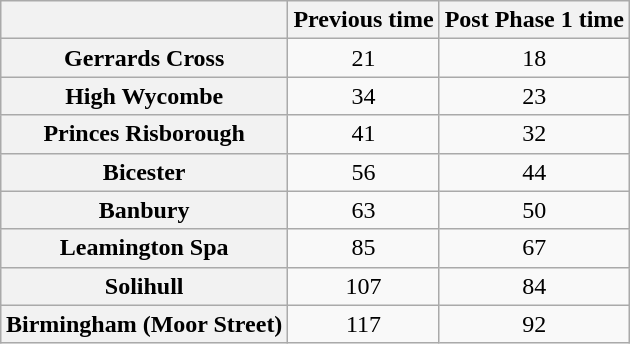<table class="wikitable" style="margin:1em auto 1em auto;">
<tr>
<th></th>
<th>Previous time</th>
<th>Post Phase 1 time</th>
</tr>
<tr>
<th>Gerrards Cross</th>
<td align=center>21</td>
<td align=center>18</td>
</tr>
<tr>
<th>High Wycombe</th>
<td align=center>34</td>
<td align=center>23</td>
</tr>
<tr>
<th>Princes Risborough</th>
<td align=center>41</td>
<td align=center>32</td>
</tr>
<tr>
<th>Bicester</th>
<td align=center>56</td>
<td align=center>44</td>
</tr>
<tr>
<th>Banbury</th>
<td align=center>63</td>
<td align=center>50</td>
</tr>
<tr>
<th>Leamington Spa</th>
<td align=center>85</td>
<td align=center>67</td>
</tr>
<tr>
<th>Solihull</th>
<td align=center>107</td>
<td align=center>84</td>
</tr>
<tr>
<th>Birmingham (Moor Street)</th>
<td align=center>117</td>
<td align=center>92</td>
</tr>
</table>
